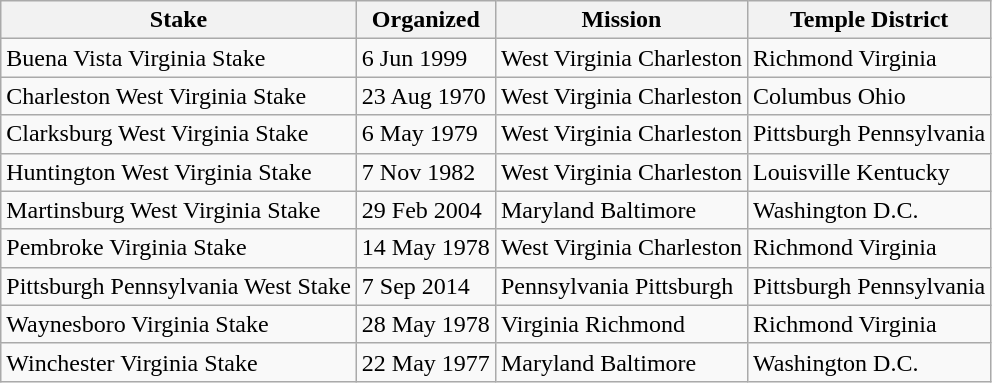<table class="wikitable sortable mw-collapsible">
<tr>
<th>Stake</th>
<th data-sort-type=date>Organized</th>
<th>Mission</th>
<th>Temple District</th>
</tr>
<tr>
<td>Buena Vista Virginia Stake</td>
<td>6 Jun 1999</td>
<td>West Virginia Charleston</td>
<td>Richmond Virginia</td>
</tr>
<tr>
<td>Charleston West Virginia Stake</td>
<td>23 Aug 1970</td>
<td>West Virginia Charleston</td>
<td>Columbus Ohio</td>
</tr>
<tr>
<td>Clarksburg West Virginia Stake</td>
<td>6 May 1979</td>
<td>West Virginia Charleston</td>
<td>Pittsburgh Pennsylvania</td>
</tr>
<tr>
<td>Huntington West Virginia Stake</td>
<td>7 Nov 1982</td>
<td>West Virginia Charleston</td>
<td>Louisville Kentucky</td>
</tr>
<tr>
<td>Martinsburg West Virginia Stake</td>
<td>29 Feb 2004</td>
<td>Maryland Baltimore</td>
<td>Washington D.C.</td>
</tr>
<tr>
<td>Pembroke Virginia Stake</td>
<td>14 May 1978</td>
<td>West Virginia Charleston</td>
<td>Richmond Virginia</td>
</tr>
<tr>
<td>Pittsburgh Pennsylvania West Stake</td>
<td>7 Sep 2014</td>
<td>Pennsylvania Pittsburgh</td>
<td>Pittsburgh Pennsylvania</td>
</tr>
<tr>
<td>Waynesboro Virginia Stake</td>
<td>28 May 1978</td>
<td>Virginia Richmond</td>
<td>Richmond Virginia</td>
</tr>
<tr>
<td>Winchester Virginia Stake</td>
<td>22 May 1977</td>
<td>Maryland Baltimore</td>
<td>Washington D.C.</td>
</tr>
</table>
